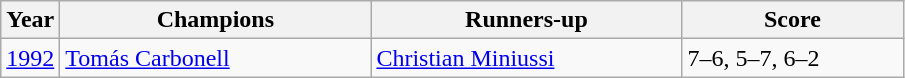<table class="wikitable">
<tr>
<th>Year</th>
<th width="200">Champions</th>
<th width="200">Runners-up</th>
<th width="140">Score</th>
</tr>
<tr>
<td><a href='#'>1992</a></td>
<td> <a href='#'>Tomás Carbonell</a></td>
<td> <a href='#'>Christian Miniussi</a></td>
<td>7–6, 5–7, 6–2</td>
</tr>
</table>
